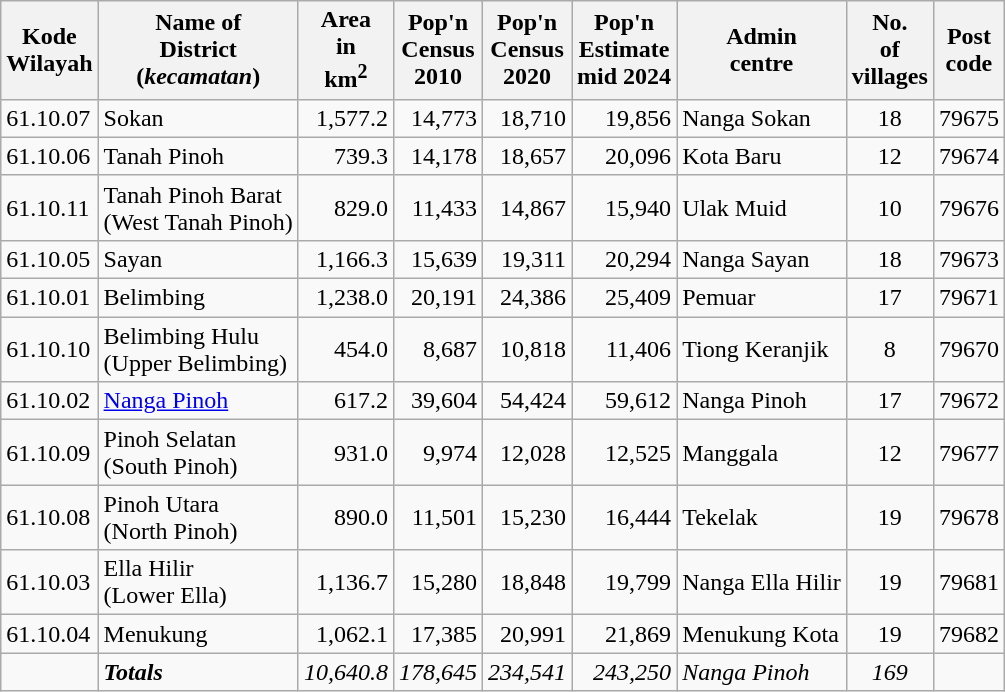<table class="sortable wikitable">
<tr>
<th>Kode <br>Wilayah</th>
<th>Name of<br>District<br>(<em>kecamatan</em>)</th>
<th>Area <br> in<br>km<sup>2</sup></th>
<th>Pop'n<br>Census<br>2010</th>
<th>Pop'n<br>Census<br>2020</th>
<th>Pop'n<br>Estimate<br>mid 2024</th>
<th>Admin<br>centre</th>
<th>No. <br>of<br>villages</th>
<th>Post<br>code</th>
</tr>
<tr>
<td>61.10.07</td>
<td>Sokan</td>
<td align="right">1,577.2</td>
<td align="right">14,773</td>
<td align="right">18,710</td>
<td align="right">19,856</td>
<td>Nanga Sokan</td>
<td align="center">18</td>
<td>79675</td>
</tr>
<tr>
<td>61.10.06</td>
<td>Tanah Pinoh</td>
<td align="right">739.3</td>
<td align="right">14,178</td>
<td align="right">18,657</td>
<td align="right">20,096</td>
<td>Kota Baru</td>
<td align="center">12</td>
<td>79674</td>
</tr>
<tr>
<td>61.10.11</td>
<td>Tanah Pinoh Barat <br>(West Tanah Pinoh)</td>
<td align="right">829.0</td>
<td align="right">11,433</td>
<td align="right">14,867</td>
<td align="right">15,940</td>
<td>Ulak Muid</td>
<td align="center">10</td>
<td>79676</td>
</tr>
<tr>
<td>61.10.05</td>
<td>Sayan</td>
<td align="right">1,166.3</td>
<td align="right">15,639</td>
<td align="right">19,311</td>
<td align="right">20,294</td>
<td>Nanga Sayan</td>
<td align="center">18</td>
<td>79673</td>
</tr>
<tr>
<td>61.10.01</td>
<td>Belimbing</td>
<td align="right">1,238.0</td>
<td align="right">20,191</td>
<td align="right">24,386</td>
<td align="right">25,409</td>
<td>Pemuar</td>
<td align="center">17</td>
<td>79671</td>
</tr>
<tr>
<td>61.10.10</td>
<td>Belimbing Hulu <br> (Upper Belimbing)</td>
<td align="right">454.0</td>
<td align="right">8,687</td>
<td align="right">10,818</td>
<td align="right">11,406</td>
<td>Tiong Keranjik</td>
<td align="center">8</td>
<td>79670</td>
</tr>
<tr>
<td>61.10.02</td>
<td><a href='#'>Nanga Pinoh</a></td>
<td align="right">617.2</td>
<td align="right">39,604</td>
<td align="right">54,424</td>
<td align="right">59,612</td>
<td>Nanga Pinoh</td>
<td align="center">17</td>
<td>79672</td>
</tr>
<tr>
<td>61.10.09</td>
<td>Pinoh Selatan <br>(South Pinoh)</td>
<td align="right">931.0</td>
<td align="right">9,974</td>
<td align="right">12,028</td>
<td align="right">12,525</td>
<td>Manggala</td>
<td align="center">12</td>
<td>79677</td>
</tr>
<tr>
<td>61.10.08</td>
<td>Pinoh Utara <br>(North Pinoh)</td>
<td align="right">890.0</td>
<td align="right">11,501</td>
<td align="right">15,230</td>
<td align="right">16,444</td>
<td>Tekelak</td>
<td align="center">19</td>
<td>79678</td>
</tr>
<tr>
<td>61.10.03</td>
<td>Ella Hilir <br>(Lower Ella)</td>
<td align="right">1,136.7</td>
<td align="right">15,280</td>
<td align="right">18,848</td>
<td align="right">19,799</td>
<td>Nanga Ella Hilir</td>
<td align="center">19</td>
<td>79681</td>
</tr>
<tr>
<td>61.10.04</td>
<td>Menukung</td>
<td align="right">1,062.1</td>
<td align="right">17,385</td>
<td align="right">20,991</td>
<td align="right">21,869</td>
<td>Menukung Kota</td>
<td align="center">19</td>
<td>79682</td>
</tr>
<tr>
<td></td>
<td><strong><em>Totals</em></strong></td>
<td align="right"><em>10,640.8</em></td>
<td align="right"><em>178,645</em></td>
<td align="right"><em>234,541</em></td>
<td align="right"><em>243,250</em></td>
<td><em>Nanga Pinoh</em></td>
<td align="center"><em>169</em></td>
<td></td>
</tr>
</table>
